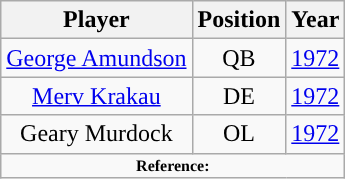<table class="wikitable" style="text-align: center">
<tr align=center>
<th>Player</th>
<th>Position</th>
<th>Year</th>
</tr>
<tr align=center>
<td><a href='#'>George Amundson</a></td>
<td>QB</td>
<td><a href='#'>1972</a></td>
</tr>
<tr align=center>
<td><a href='#'>Merv Krakau</a></td>
<td>DE</td>
<td><a href='#'>1972</a></td>
</tr>
<tr align=center>
<td>Geary Murdock</td>
<td>OL</td>
<td><a href='#'>1972</a></td>
</tr>
<tr align=center>
<td colspan="3"  style="font-size:8pt; text-align:center;"><strong>Reference:</strong></td>
</tr>
</table>
